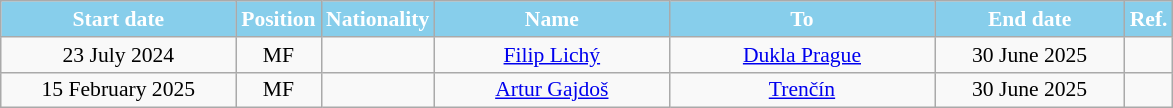<table class="wikitable"  style="text-align:center; font-size:90%; ">
<tr>
<th style="background:#87CEEB; color:#FFFFFF; width:150px;">Start date</th>
<th style="background:#87CEEB; color:#FFFFFF; width:50px;">Position</th>
<th style="background:#87CEEB; color:#FFFFFF; width:50px;">Nationality</th>
<th style="background:#87CEEB; color:#FFFFFF; width:150px;">Name</th>
<th style="background:#87CEEB; color:#FFFFFF; width:170px;">To</th>
<th style="background:#87CEEB; color:#FFFFFF; width:120px;">End date</th>
<th style="background:#87CEEB; color:#FFFFFF; width:25px;">Ref.</th>
</tr>
<tr>
<td>23 July 2024</td>
<td>MF</td>
<td></td>
<td><a href='#'>Filip Lichý</a></td>
<td> <a href='#'>Dukla Prague</a></td>
<td>30 June 2025</td>
<td></td>
</tr>
<tr>
<td>15 February 2025</td>
<td>MF</td>
<td></td>
<td><a href='#'>Artur Gajdoš</a></td>
<td> <a href='#'>Trenčín</a></td>
<td>30 June 2025</td>
<td></td>
</tr>
</table>
